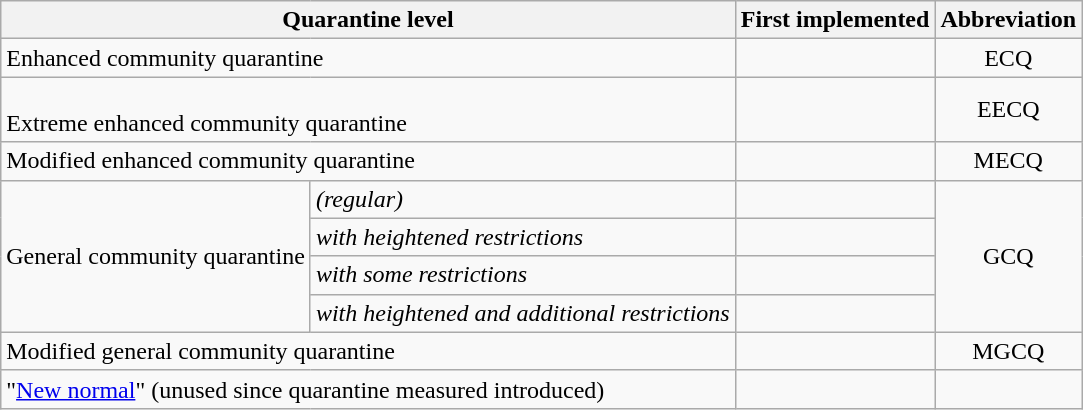<table class="wikitable" style="text-align:center;">
<tr>
<th colspan="2">Quarantine level</th>
<th>First implemented</th>
<th>Abbreviation</th>
</tr>
<tr>
<td colspan="2" align="left">Enhanced community quarantine</td>
<td></td>
<td>ECQ</td>
</tr>
<tr>
<td colspan="2" align="left"><br>Extreme enhanced community
quarantine</td>
<td></td>
<td>EECQ</td>
</tr>
<tr>
<td colspan="2" align="left">Modified enhanced community quarantine</td>
<td></td>
<td>MECQ</td>
</tr>
<tr>
<td rowspan="4" align="left">General community quarantine</td>
<td align="left"><em>(regular)</em></td>
<td></td>
<td rowspan="4">GCQ</td>
</tr>
<tr>
<td align="left"><em>with heightened restrictions</em></td>
<td></td>
</tr>
<tr>
<td align="left"><em>with some restrictions</em></td>
<td></td>
</tr>
<tr>
<td align="left"><em>with heightened and additional restrictions</em></td>
<td></td>
</tr>
<tr>
<td colspan="2" align="left">Modified general community quarantine</td>
<td></td>
<td>MGCQ</td>
</tr>
<tr>
<td colspan="2" align="left">"<a href='#'>New normal</a>" (unused since quarantine measured introduced)</td>
<td></td>
<td></td>
</tr>
</table>
